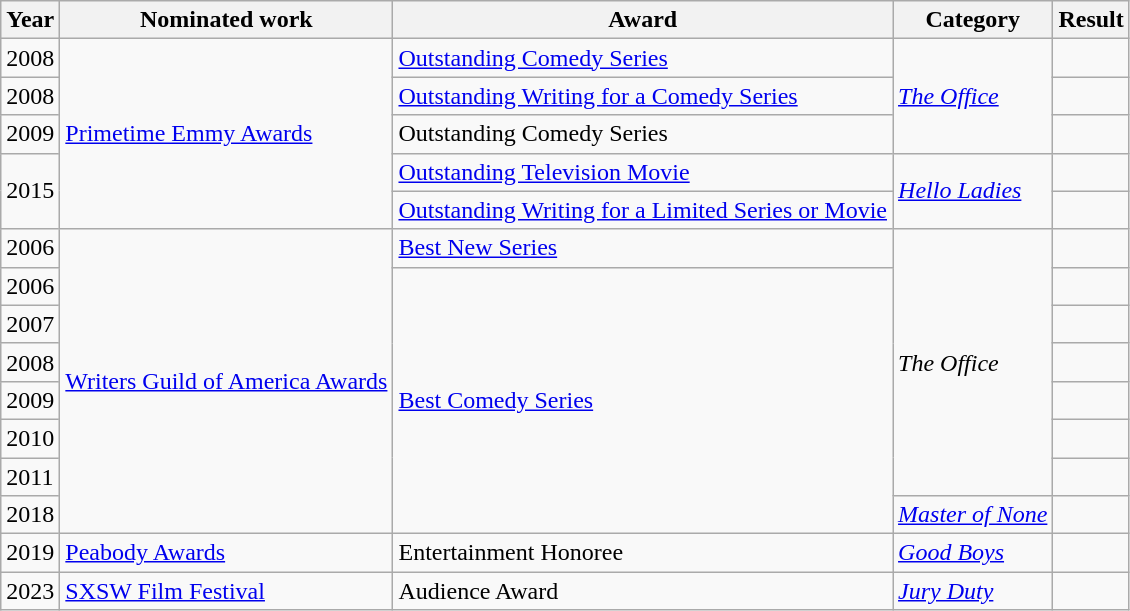<table class="wikitable sortable">
<tr>
<th>Year</th>
<th>Nominated work</th>
<th>Award</th>
<th>Category</th>
<th>Result</th>
</tr>
<tr>
<td>2008</td>
<td rowspan=5><a href='#'>Primetime Emmy Awards</a></td>
<td><a href='#'>Outstanding Comedy Series</a></td>
<td rowspan=3><em><a href='#'>The Office</a></em></td>
<td></td>
</tr>
<tr>
<td>2008</td>
<td><a href='#'>Outstanding Writing for a Comedy Series</a></td>
<td></td>
</tr>
<tr>
<td>2009</td>
<td>Outstanding Comedy Series</td>
<td></td>
</tr>
<tr>
<td rowspan=2>2015</td>
<td><a href='#'>Outstanding Television Movie</a></td>
<td rowspan=2><em><a href='#'>Hello Ladies</a></em></td>
<td></td>
</tr>
<tr>
<td><a href='#'>Outstanding Writing for a Limited Series or Movie</a></td>
<td></td>
</tr>
<tr>
<td>2006</td>
<td rowspan=8><a href='#'>Writers Guild of America Awards</a></td>
<td><a href='#'>Best New Series</a></td>
<td rowspan=7><em>The Office</em></td>
<td></td>
</tr>
<tr>
<td>2006</td>
<td rowspan=7><a href='#'>Best Comedy Series</a></td>
<td></td>
</tr>
<tr>
<td>2007</td>
<td></td>
</tr>
<tr>
<td>2008</td>
<td></td>
</tr>
<tr>
<td>2009</td>
<td></td>
</tr>
<tr>
<td>2010</td>
<td></td>
</tr>
<tr>
<td>2011</td>
<td></td>
</tr>
<tr>
<td>2018</td>
<td><em><a href='#'>Master of None</a></em></td>
<td></td>
</tr>
<tr>
<td>2019</td>
<td><a href='#'>Peabody Awards</a></td>
<td>Entertainment Honoree</td>
<td><em><a href='#'>Good Boys</a></em></td>
<td></td>
</tr>
<tr>
<td>2023</td>
<td><a href='#'>SXSW Film Festival</a></td>
<td>Audience Award</td>
<td><em><a href='#'>Jury Duty</a></em></td>
<td></td>
</tr>
</table>
